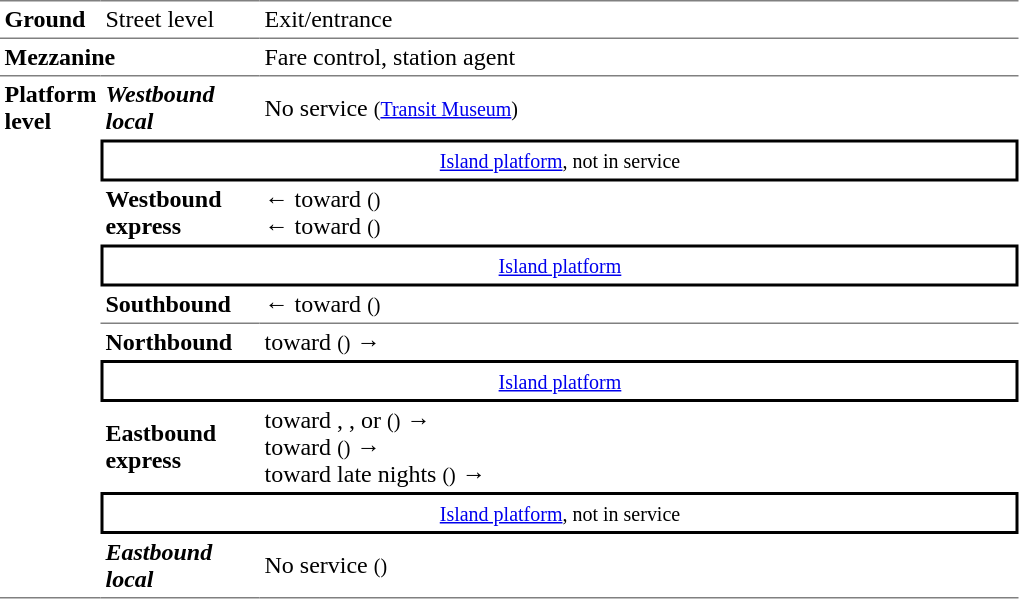<table border=0 cellspacing=0 cellpadding=3>
<tr>
<td style="border-top:solid 1px gray;" width=50><strong>Ground</strong></td>
<td style="border-top:solid 1px gray;" width=100>Street level</td>
<td style="border-top:solid 1px gray;" width=500>Exit/entrance</td>
</tr>
<tr>
<td style="border-top:solid 1px gray;" colspan=2><strong>Mezzanine</strong></td>
<td style="border-top:solid 1px gray;">Fare control, station agent<br></td>
</tr>
<tr>
<td style="border-top:solid 1px gray;border-bottom:solid 1px gray;vertical-align:top;" rowspan=10><strong>Platform level</strong></td>
<td style="border-bottom:solid 0px gray;border-top:solid 1px gray;"><span><strong><em>Westbound local</em></strong></span></td>
<td style="border-bottom:solid 0px gray;border-top:solid 1px gray;"> No service <small>(<a href='#'>Transit Museum</a>)</small></td>
</tr>
<tr>
<td style="border-top:solid 2px black;border-right:solid 2px black;border-left:solid 2px black;border-bottom:solid 2px black;text-align:center;" colspan=2><small><a href='#'>Island platform</a>, not in service</small></td>
</tr>
<tr>
<td><span><strong>Westbound express</strong></span></td>
<td>←  toward  <small>()</small><br>←  toward  <small>()</small></td>
</tr>
<tr>
<td style="border-top:solid 2px black;border-right:solid 2px black;border-left:solid 2px black;border-bottom:solid 2px black;text-align:center;" colspan=2><small><a href='#'>Island platform</a></small></td>
</tr>
<tr>
<td style="border-bottom:solid 1px gray;"><span><strong>Southbound</strong></span></td>
<td style="border-bottom:solid 1px gray;">←  toward  <small>()</small></td>
</tr>
<tr>
<td><span><strong>Northbound</strong></span></td>
<td>  toward  <small>()</small> →</td>
</tr>
<tr>
<td style="border-top:solid 2px black;border-right:solid 2px black;border-left:solid 2px black;border-bottom:solid 2px black;text-align:center;" colspan=2><small><a href='#'>Island platform</a></small></td>
</tr>
<tr>
<td><span><strong>Eastbound express</strong></span></td>
<td>   toward , , or  <small>()</small> →<br>   toward  <small>()</small> →<br>   toward  late nights <small>()</small> →</td>
</tr>
<tr>
<td style="border-top:solid 2px black;border-right:solid 2px black;border-left:solid 2px black;border-bottom:solid 2px black;text-align:center;" colspan=2><small><a href='#'>Island platform</a>, not in service</small></td>
</tr>
<tr>
<td style="border-bottom:solid 1px gray;"><span><strong><em>Eastbound local</em></strong></span></td>
<td style="border-bottom:solid 1px gray;"> No service <small>()</small></td>
</tr>
</table>
